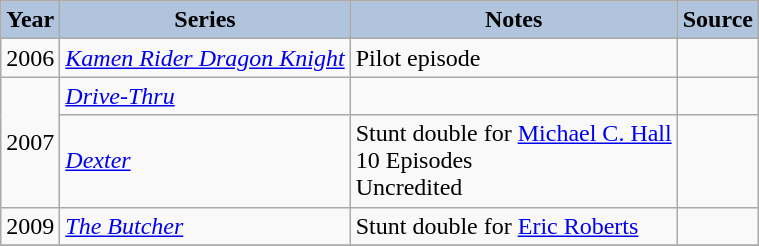<table class="wikitable sortable plainrowheaders">
<tr>
<th style="background:#b0c4de;">Year</th>
<th style="background:#b0c4de;">Series</th>
<th style="background:#b0c4de;" class="unsortable">Notes</th>
<th style="background:#b0c4de;" class="unsortable">Source</th>
</tr>
<tr>
<td>2006</td>
<td><em><a href='#'>Kamen Rider Dragon Knight</a></em></td>
<td>Pilot episode</td>
<td></td>
</tr>
<tr>
<td rowspan="2">2007</td>
<td><em><a href='#'>Drive-Thru</a></em></td>
<td></td>
<td></td>
</tr>
<tr>
<td><em><a href='#'>Dexter</a></em></td>
<td>Stunt double for <a href='#'>Michael C. Hall</a><br>10 Episodes<br>Uncredited</td>
<td></td>
</tr>
<tr>
<td>2009</td>
<td><em><a href='#'>The Butcher</a></em></td>
<td>Stunt double for <a href='#'>Eric Roberts</a></td>
<td></td>
</tr>
<tr>
</tr>
</table>
